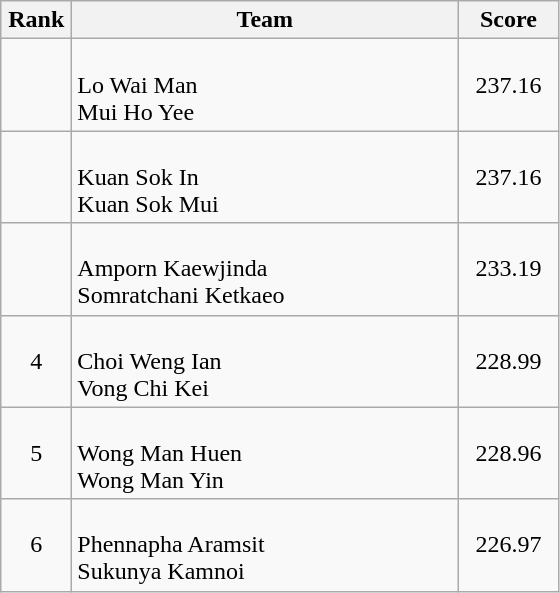<table class=wikitable style="text-align:center">
<tr>
<th width=40>Rank</th>
<th width=250>Team</th>
<th width=60>Score</th>
</tr>
<tr>
<td></td>
<td align=left><br>Lo Wai Man<br>Mui Ho Yee</td>
<td>237.16</td>
</tr>
<tr>
<td></td>
<td align=left><br>Kuan Sok In<br>Kuan Sok Mui</td>
<td>237.16</td>
</tr>
<tr>
<td></td>
<td align=left><br>Amporn Kaewjinda<br>Somratchani Ketkaeo</td>
<td>233.19</td>
</tr>
<tr>
<td>4</td>
<td align=left><br>Choi Weng Ian<br>Vong Chi Kei</td>
<td>228.99</td>
</tr>
<tr>
<td>5</td>
<td align=left><br>Wong Man Huen<br>Wong Man Yin</td>
<td>228.96</td>
</tr>
<tr>
<td>6</td>
<td align=left><br>Phennapha Aramsit<br>Sukunya Kamnoi</td>
<td>226.97</td>
</tr>
</table>
